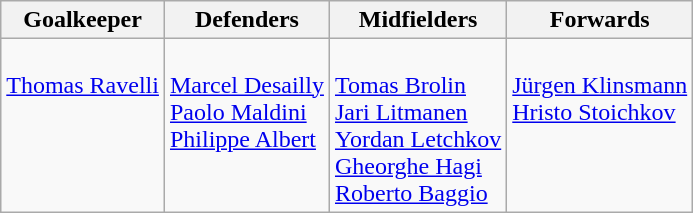<table class="wikitable">
<tr>
<th>Goalkeeper</th>
<th>Defenders</th>
<th>Midfielders</th>
<th>Forwards</th>
</tr>
<tr>
<td valign=top><br> <a href='#'>Thomas Ravelli</a></td>
<td valign=top><br> <a href='#'>Marcel Desailly</a> <br>
 <a href='#'>Paolo Maldini</a> <br>
 <a href='#'>Philippe Albert</a></td>
<td valign=top><br> <a href='#'>Tomas Brolin</a> <br>
 <a href='#'>Jari Litmanen</a> <br>
 <a href='#'>Yordan Letchkov</a> <br>
 <a href='#'>Gheorghe Hagi</a> <br>
 <a href='#'>Roberto Baggio</a></td>
<td valign=top><br> <a href='#'>Jürgen Klinsmann</a> <br>
 <a href='#'>Hristo Stoichkov</a></td>
</tr>
</table>
